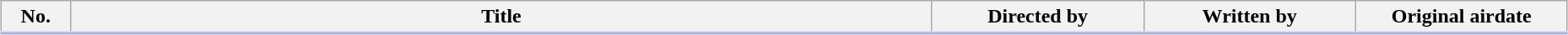<table class="wikitable" style="width:98%; margin:auto; background:#FFF;">
<tr style="border-bottom: 3px solid #CCF">
<th style="width:3em;">No.</th>
<th>Title</th>
<th style="width:10em;">Directed by</th>
<th style="width:10em;">Written by</th>
<th style="width:10em;">Original airdate</th>
</tr>
<tr>
</tr>
</table>
